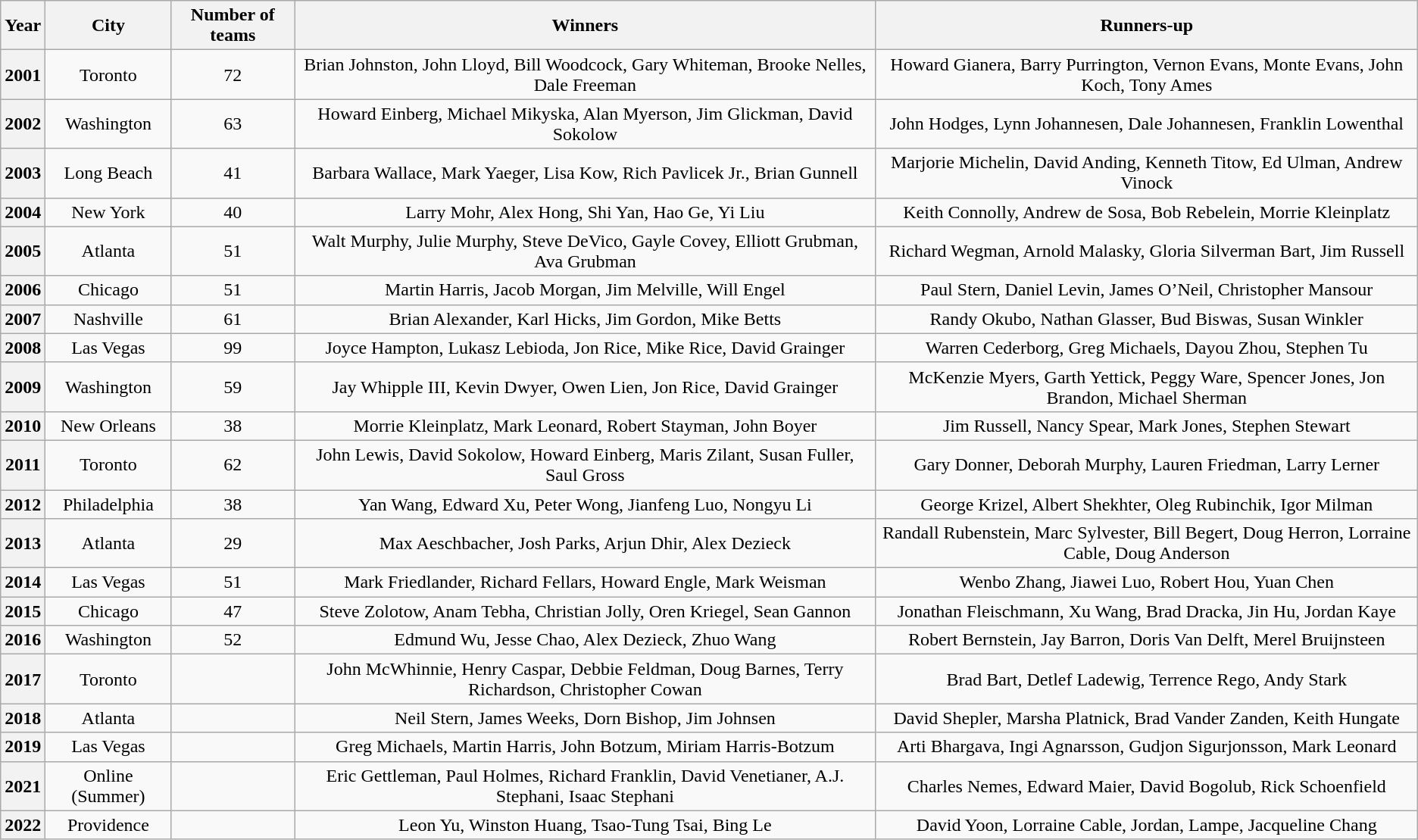<table class="wikitable" style="text-align:center">
<tr>
<th>Year</th>
<th>City</th>
<th>Number of teams</th>
<th>Winners</th>
<th>Runners-up</th>
</tr>
<tr>
<th>2001</th>
<td>Toronto</td>
<td>72</td>
<td>Brian Johnston, John Lloyd, Bill Woodcock, Gary Whiteman, Brooke Nelles, Dale Freeman</td>
<td>Howard Gianera, Barry Purrington, Vernon Evans, Monte Evans, John Koch, Tony Ames</td>
</tr>
<tr>
<th>2002</th>
<td>Washington</td>
<td>63</td>
<td>Howard Einberg, Michael Mikyska, Alan Myerson, Jim Glickman, David Sokolow</td>
<td>John Hodges, Lynn Johannesen, Dale Johannesen, Franklin Lowenthal</td>
</tr>
<tr>
<th>2003</th>
<td>Long Beach</td>
<td>41</td>
<td>Barbara Wallace, Mark Yaeger, Lisa Kow, Rich Pavlicek Jr., Brian Gunnell</td>
<td>Marjorie Michelin, David Anding, Kenneth Titow, Ed Ulman, Andrew Vinock</td>
</tr>
<tr>
<th>2004</th>
<td>New York</td>
<td>40</td>
<td>Larry Mohr, Alex Hong, Shi Yan, Hao Ge, Yi Liu</td>
<td>Keith Connolly, Andrew de Sosa, Bob Rebelein, Morrie Kleinplatz</td>
</tr>
<tr>
<th>2005</th>
<td>Atlanta</td>
<td>51</td>
<td>Walt Murphy, Julie Murphy, Steve DeVico, Gayle Covey, Elliott Grubman, Ava Grubman</td>
<td>Richard Wegman, Arnold Malasky, Gloria Silverman Bart, Jim Russell</td>
</tr>
<tr>
<th>2006</th>
<td>Chicago</td>
<td>51</td>
<td>Martin Harris, Jacob Morgan, Jim Melville, Will Engel</td>
<td>Paul Stern, Daniel Levin, James O’Neil, Christopher Mansour</td>
</tr>
<tr>
<th>2007</th>
<td>Nashville</td>
<td>61</td>
<td>Brian Alexander, Karl Hicks, Jim Gordon, Mike Betts</td>
<td>Randy Okubo, Nathan Glasser, Bud Biswas, Susan Winkler</td>
</tr>
<tr>
<th>2008</th>
<td>Las Vegas</td>
<td>99</td>
<td>Joyce Hampton, Lukasz Lebioda, Jon Rice, Mike Rice, David Grainger</td>
<td>Warren Cederborg, Greg Michaels, Dayou Zhou, Stephen Tu</td>
</tr>
<tr>
<th>2009</th>
<td>Washington</td>
<td>59</td>
<td>Jay Whipple III, Kevin Dwyer, Owen Lien, Jon Rice, David Grainger</td>
<td>McKenzie Myers,  Garth Yettick, Peggy Ware, Spencer Jones, Jon Brandon, Michael Sherman</td>
</tr>
<tr>
<th>2010</th>
<td>New Orleans</td>
<td>38</td>
<td>Morrie Kleinplatz, Mark Leonard, Robert Stayman, John Boyer</td>
<td>Jim Russell, Nancy Spear, Mark Jones, Stephen Stewart</td>
</tr>
<tr>
<th>2011</th>
<td>Toronto</td>
<td>62</td>
<td>John Lewis, David Sokolow, Howard Einberg, Maris Zilant, Susan Fuller, Saul Gross</td>
<td>Gary Donner, Deborah Murphy, Lauren Friedman, Larry Lerner</td>
</tr>
<tr>
<th>2012</th>
<td>Philadelphia</td>
<td>38</td>
<td>Yan Wang, Edward Xu, Peter Wong, Jianfeng Luo, Nongyu Li</td>
<td>George Krizel, Albert Shekhter, Oleg Rubinchik, Igor Milman</td>
</tr>
<tr>
<th>2013</th>
<td>Atlanta</td>
<td>29</td>
<td>Max Aeschbacher, Josh Parks, Arjun Dhir, Alex Dezieck</td>
<td>Randall Rubenstein, Marc Sylvester, Bill Begert, Doug Herron, Lorraine Cable, Doug Anderson</td>
</tr>
<tr>
<th>2014</th>
<td>Las Vegas</td>
<td>51</td>
<td>Mark Friedlander, Richard Fellars, Howard Engle, Mark Weisman</td>
<td>Wenbo Zhang, Jiawei Luo, Robert Hou, Yuan Chen</td>
</tr>
<tr>
<th>2015</th>
<td>Chicago</td>
<td>47</td>
<td>Steve Zolotow, Anam Tebha, Christian Jolly, Oren Kriegel, Sean Gannon</td>
<td>Jonathan Fleischmann, Xu Wang, Brad Dracka, Jin Hu, Jordan Kaye</td>
</tr>
<tr>
<th>2016</th>
<td>Washington</td>
<td>52</td>
<td>Edmund Wu, Jesse Chao, Alex Dezieck, Zhuo Wang</td>
<td>Robert Bernstein, Jay Barron, Doris Van Delft, Merel Bruijnsteen</td>
</tr>
<tr>
<th>2017</th>
<td>Toronto</td>
<td></td>
<td>John McWhinnie, Henry Caspar, Debbie Feldman, Doug Barnes, Terry Richardson, Christopher Cowan</td>
<td>Brad Bart, Detlef Ladewig, Terrence Rego, Andy Stark</td>
</tr>
<tr>
<th>2018</th>
<td>Atlanta</td>
<td></td>
<td>Neil Stern, James Weeks, Dorn Bishop, Jim Johnsen</td>
<td>David Shepler, Marsha Platnick, Brad Vander Zanden, Keith Hungate</td>
</tr>
<tr>
<th>2019</th>
<td>Las Vegas</td>
<td></td>
<td>Greg Michaels, Martin Harris, John Botzum, Miriam Harris-Botzum</td>
<td>Arti Bhargava, Ingi Agnarsson, Gudjon Sigurjonsson, Mark Leonard</td>
</tr>
<tr>
<th>2021</th>
<td>Online (Summer)</td>
<td></td>
<td>Eric Gettleman, Paul Holmes, Richard Franklin, David Venetianer, A.J. Stephani, Isaac Stephani</td>
<td>Charles Nemes, Edward Maier, David Bogolub, Rick Schoenfield</td>
</tr>
<tr>
<th>2022</th>
<td>Providence</td>
<td></td>
<td>Leon Yu, Winston Huang, Tsao-Tung Tsai, Bing Le</td>
<td>David Yoon, Lorraine Cable, Jordan, Lampe, Jacqueline Chang</td>
</tr>
</table>
